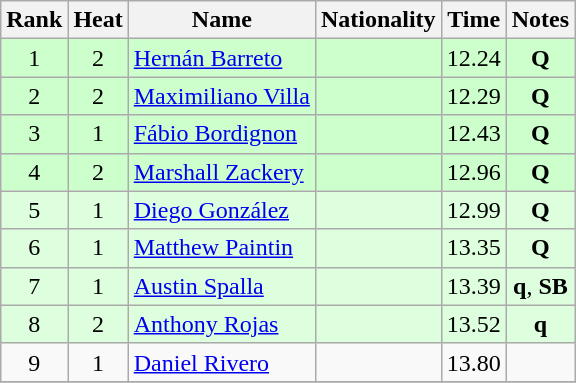<table class="wikitable sortable" style="text-align:center">
<tr>
<th>Rank</th>
<th>Heat</th>
<th>Name</th>
<th>Nationality</th>
<th>Time</th>
<th>Notes</th>
</tr>
<tr bgcolor=ccffcc>
<td>1</td>
<td>2</td>
<td align=left><a href='#'>Hernán Barreto</a></td>
<td align=left></td>
<td>12.24</td>
<td><strong>Q</strong></td>
</tr>
<tr bgcolor=ccffcc>
<td>2</td>
<td>2</td>
<td align=left><a href='#'>Maximiliano Villa</a></td>
<td align=left></td>
<td>12.29</td>
<td><strong>Q</strong></td>
</tr>
<tr bgcolor=ccffcc>
<td>3</td>
<td>1</td>
<td align=left><a href='#'>Fábio Bordignon</a></td>
<td align=left></td>
<td>12.43</td>
<td><strong>Q</strong></td>
</tr>
<tr bgcolor=ccffcc>
<td>4</td>
<td>2</td>
<td align=left><a href='#'>Marshall Zackery</a></td>
<td align=left></td>
<td>12.96</td>
<td><strong>Q</strong></td>
</tr>
<tr bgcolor=ddffdd>
<td>5</td>
<td>1</td>
<td align=left><a href='#'>Diego González</a></td>
<td align=left></td>
<td>12.99</td>
<td><strong>Q</strong></td>
</tr>
<tr bgcolor=ddffdd>
<td>6</td>
<td>1</td>
<td align=left><a href='#'>Matthew Paintin</a></td>
<td align=left></td>
<td>13.35</td>
<td><strong>Q</strong></td>
</tr>
<tr bgcolor=ddffdd>
<td>7</td>
<td>1</td>
<td align=left><a href='#'>Austin Spalla</a></td>
<td align=left></td>
<td>13.39</td>
<td><strong>q</strong>, <strong>SB</strong></td>
</tr>
<tr bgcolor=ddffdd>
<td>8</td>
<td>2</td>
<td align=left><a href='#'>Anthony Rojas</a></td>
<td align=left></td>
<td>13.52</td>
<td><strong>q</strong></td>
</tr>
<tr>
<td>9</td>
<td>1</td>
<td align=left><a href='#'>Daniel Rivero</a></td>
<td align=left></td>
<td>13.80</td>
<td></td>
</tr>
<tr>
</tr>
</table>
